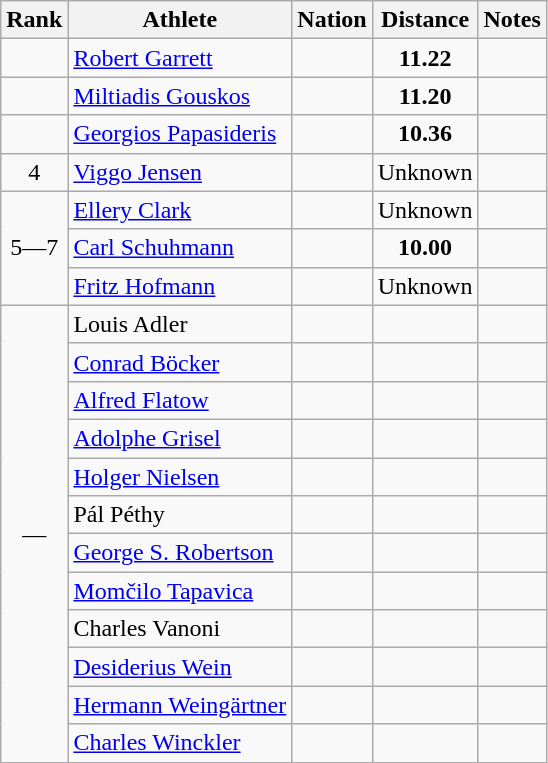<table class="wikitable sortable" style="text-align:center">
<tr>
<th>Rank</th>
<th>Athlete</th>
<th>Nation</th>
<th>Distance</th>
<th>Notes</th>
</tr>
<tr>
<td></td>
<td align=left><a href='#'>Robert Garrett</a></td>
<td align=left></td>
<td><strong>11.22</strong></td>
<td></td>
</tr>
<tr>
<td></td>
<td align=left><a href='#'>Miltiadis Gouskos</a></td>
<td align=left></td>
<td><strong>11.20</strong></td>
<td></td>
</tr>
<tr>
<td></td>
<td align=left><a href='#'>Georgios Papasideris</a></td>
<td align=left></td>
<td><strong>10.36</strong></td>
<td></td>
</tr>
<tr>
<td>4</td>
<td align=left><a href='#'>Viggo Jensen</a></td>
<td align=left></td>
<td>Unknown</td>
<td></td>
</tr>
<tr>
<td rowspan=3>5—7</td>
<td align=left><a href='#'>Ellery Clark</a></td>
<td align=left></td>
<td>Unknown</td>
<td></td>
</tr>
<tr>
<td align=left><a href='#'>Carl Schuhmann</a></td>
<td align=left></td>
<td><strong>10.00</strong></td>
<td></td>
</tr>
<tr>
<td align=left><a href='#'>Fritz Hofmann</a></td>
<td align=left></td>
<td>Unknown</td>
<td></td>
</tr>
<tr>
<td rowspan=12 data-sort-value=8>—</td>
<td align=left>Louis Adler</td>
<td align=left></td>
<td></td>
<td></td>
</tr>
<tr>
<td align=left><a href='#'>Conrad Böcker</a></td>
<td align=left></td>
<td></td>
<td></td>
</tr>
<tr>
<td align=left><a href='#'>Alfred Flatow</a></td>
<td align=left></td>
<td></td>
<td></td>
</tr>
<tr>
<td align=left><a href='#'>Adolphe Grisel</a></td>
<td align=left></td>
<td></td>
<td></td>
</tr>
<tr>
<td align=left><a href='#'>Holger Nielsen</a></td>
<td align=left></td>
<td></td>
<td></td>
</tr>
<tr>
<td align=left>Pál Péthy</td>
<td align=left></td>
<td></td>
<td></td>
</tr>
<tr>
<td align=left><a href='#'>George S. Robertson</a></td>
<td align=left></td>
<td></td>
<td></td>
</tr>
<tr>
<td align=left><a href='#'>Momčilo Tapavica</a></td>
<td align=left></td>
<td></td>
<td></td>
</tr>
<tr>
<td align=left>Charles Vanoni</td>
<td align=left></td>
<td></td>
<td></td>
</tr>
<tr>
<td align=left><a href='#'>Desiderius Wein</a></td>
<td align=left></td>
<td></td>
<td></td>
</tr>
<tr>
<td align=left><a href='#'>Hermann Weingärtner</a></td>
<td align=left></td>
<td></td>
<td></td>
</tr>
<tr>
<td align=left><a href='#'>Charles Winckler</a></td>
<td align=left></td>
<td></td>
<td></td>
</tr>
</table>
